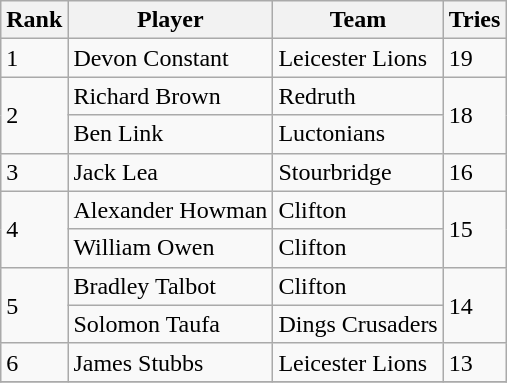<table class="wikitable">
<tr>
<th>Rank</th>
<th>Player</th>
<th>Team</th>
<th>Tries</th>
</tr>
<tr>
<td>1</td>
<td>Devon Constant</td>
<td>Leicester Lions</td>
<td>19</td>
</tr>
<tr>
<td rowspan=2>2</td>
<td>Richard Brown</td>
<td>Redruth</td>
<td rowspan=2>18</td>
</tr>
<tr>
<td>Ben Link</td>
<td>Luctonians</td>
</tr>
<tr>
<td>3</td>
<td>Jack Lea</td>
<td>Stourbridge</td>
<td>16</td>
</tr>
<tr>
<td rowspan=2>4</td>
<td>Alexander Howman</td>
<td>Clifton</td>
<td rowspan=2>15</td>
</tr>
<tr>
<td>William Owen</td>
<td>Clifton</td>
</tr>
<tr>
<td rowspan=2>5</td>
<td>Bradley Talbot</td>
<td>Clifton</td>
<td rowspan=2>14</td>
</tr>
<tr>
<td>Solomon Taufa</td>
<td>Dings Crusaders</td>
</tr>
<tr>
<td>6</td>
<td>James Stubbs</td>
<td>Leicester Lions</td>
<td>13</td>
</tr>
<tr>
</tr>
</table>
